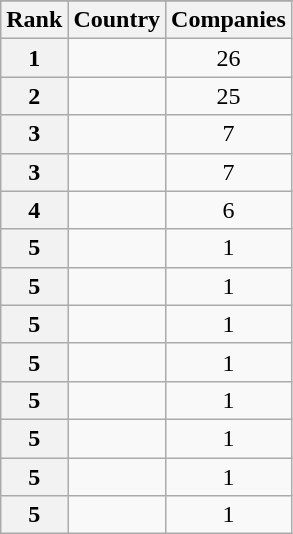<table class="wikitable sortable plainrowheaders" style="text-align: center">
<tr>
</tr>
<tr>
<th scope="col">Rank</th>
<th scope="col">Country</th>
<th scope="col">Companies</th>
</tr>
<tr>
<th scope="row">1</th>
<td style="text-align: left;"></td>
<td>26</td>
</tr>
<tr>
<th scope="row">2</th>
<td style="text-align: left;"></td>
<td>25</td>
</tr>
<tr>
<th scope="row">3</th>
<td style="text-align: left;"></td>
<td>7</td>
</tr>
<tr>
<th scope="row">3</th>
<td style="text-align: left;"></td>
<td>7</td>
</tr>
<tr>
<th scope="row">4</th>
<td style="text-align: left;"></td>
<td>6</td>
</tr>
<tr>
<th scope="row">5</th>
<td style="text-align: left;"></td>
<td>1</td>
</tr>
<tr>
<th scope="row">5</th>
<td style="text-align: left;"></td>
<td>1</td>
</tr>
<tr>
<th scope="row">5</th>
<td style="text-align: left;"></td>
<td>1</td>
</tr>
<tr>
<th scope="row">5</th>
<td style="text-align: left;"></td>
<td>1</td>
</tr>
<tr>
<th scope="row">5</th>
<td style="text-align: left;"></td>
<td>1</td>
</tr>
<tr>
<th scope="row">5</th>
<td style="text-align: left;"></td>
<td>1</td>
</tr>
<tr>
<th scope="row">5</th>
<td style="text-align: left;"></td>
<td>1</td>
</tr>
<tr>
<th scope="row">5</th>
<td style="text-align: left;"></td>
<td>1</td>
</tr>
</table>
